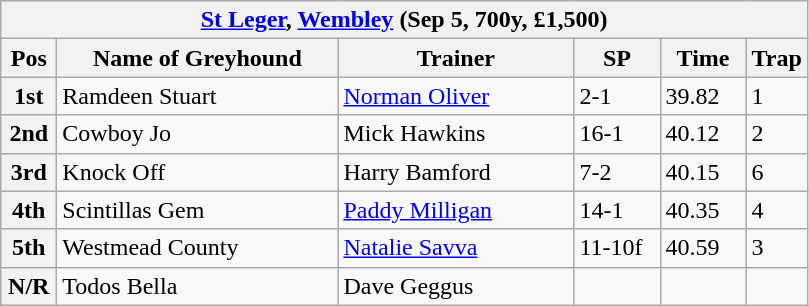<table class="wikitable">
<tr>
<th colspan="6"><a href='#'>St Leger</a>, <a href='#'>Wembley</a> (Sep 5, 700y, £1,500)</th>
</tr>
<tr>
<th width=30>Pos</th>
<th width=180>Name of Greyhound</th>
<th width=150>Trainer</th>
<th width=50>SP</th>
<th width=50>Time</th>
<th width=30>Trap</th>
</tr>
<tr>
<th>1st</th>
<td>Ramdeen Stuart</td>
<td><a href='#'>Norman Oliver</a></td>
<td>2-1</td>
<td>39.82</td>
<td>1</td>
</tr>
<tr>
<th>2nd</th>
<td>Cowboy Jo</td>
<td>Mick Hawkins</td>
<td>16-1</td>
<td>40.12</td>
<td>2</td>
</tr>
<tr>
<th>3rd</th>
<td>Knock Off</td>
<td>Harry Bamford</td>
<td>7-2</td>
<td>40.15</td>
<td>6</td>
</tr>
<tr>
<th>4th</th>
<td>Scintillas Gem</td>
<td><a href='#'>Paddy Milligan</a></td>
<td>14-1</td>
<td>40.35</td>
<td>4</td>
</tr>
<tr>
<th>5th</th>
<td>Westmead County</td>
<td><a href='#'>Natalie Savva</a></td>
<td>11-10f</td>
<td>40.59</td>
<td>3</td>
</tr>
<tr>
<th>N/R</th>
<td>Todos Bella</td>
<td>Dave Geggus</td>
<td></td>
<td></td>
<td></td>
</tr>
</table>
